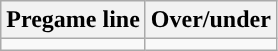<table class="wikitable">
<tr align="center">
<th>Pregame line</th>
<th>Over/under</th>
</tr>
<tr align="center">
<td></td>
<td></td>
</tr>
</table>
